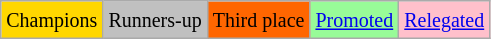<table class="wikitable">
<tr>
<td bgcolor="gold"><small>Champions</small></td>
<td bgcolor="silver"><small>Runners-up</small></td>
<td bgcolor="ff6600"><small>Third place</small></td>
<td bgcolor="palegreen"><small><a href='#'>Promoted</a></small></td>
<td bgcolor="pink"><small><a href='#'>Relegated</a></small></td>
</tr>
</table>
